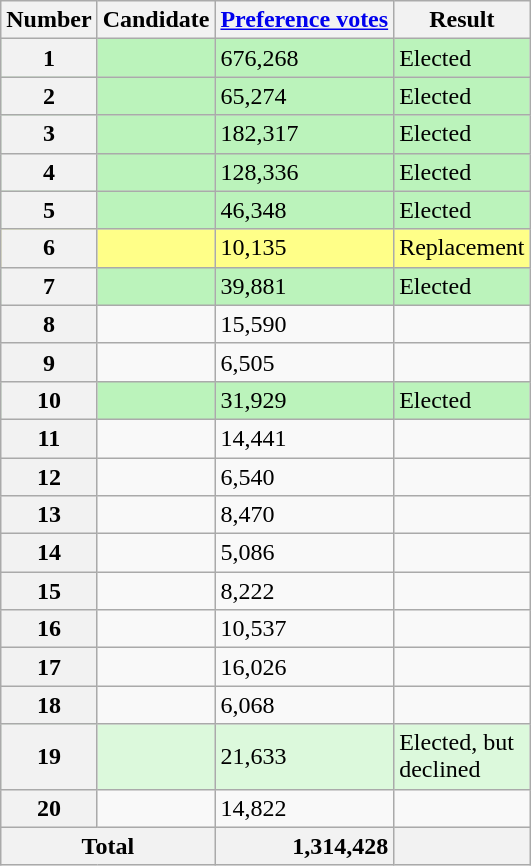<table class="wikitable sortable" >
<tr>
<th scope="col">Number</th>
<th scope="col">Candidate</th>
<th scope="col"><a href='#'>Preference votes</a></th>
<th scope="col">Result</th>
</tr>
<tr bgcolor=bbf3bb>
<th scope="row">1</th>
<td style="text-align:left"></td>
<td>676,268</td>
<td>Elected</td>
</tr>
<tr bgcolor=bbf3bb>
<th scope="row">2</th>
<td style="text-align:left"></td>
<td>65,274</td>
<td>Elected</td>
</tr>
<tr bgcolor=bbf3bb>
<th scope="row">3</th>
<td style="text-align:left"></td>
<td>182,317</td>
<td>Elected</td>
</tr>
<tr bgcolor=bbf3bb>
<th scope="row">4</th>
<td style="text-align:left"></td>
<td>128,336</td>
<td>Elected</td>
</tr>
<tr bgcolor=bbf3bb>
<th scope="row">5</th>
<td style="text-align:left"></td>
<td>46,348</td>
<td>Elected</td>
</tr>
<tr bgcolor=#FF8>
<th scope="row">6</th>
<td style="text-align:left"></td>
<td>10,135</td>
<td>Replacement</td>
</tr>
<tr bgcolor=bbf3bb>
<th scope="row">7</th>
<td style="text-align:left"></td>
<td>39,881</td>
<td>Elected</td>
</tr>
<tr>
<th scope="row">8</th>
<td style="text-align:left"></td>
<td>15,590</td>
<td></td>
</tr>
<tr>
<th scope="row">9</th>
<td style="text-align:left"></td>
<td>6,505</td>
<td></td>
</tr>
<tr bgcolor=bbf3bb>
<th scope="row">10</th>
<td style="text-align:left"></td>
<td>31,929</td>
<td>Elected</td>
</tr>
<tr>
<th scope="row">11</th>
<td style="text-align:left"></td>
<td>14,441</td>
<td></td>
</tr>
<tr>
<th scope="row">12</th>
<td style="text-align:left"></td>
<td>6,540</td>
<td></td>
</tr>
<tr>
<th scope="row">13</th>
<td style="text-align:left"></td>
<td>8,470</td>
<td></td>
</tr>
<tr>
<th scope="row">14</th>
<td style="text-align:left"></td>
<td>5,086</td>
<td></td>
</tr>
<tr>
<th scope="row">15</th>
<td style="text-align:left"></td>
<td>8,222</td>
<td></td>
</tr>
<tr>
<th scope="row">16</th>
<td style="text-align:left"></td>
<td>10,537</td>
<td></td>
</tr>
<tr>
<th scope="row">17</th>
<td style="text-align:left"></td>
<td>16,026</td>
<td></td>
</tr>
<tr>
<th scope="row">18</th>
<td style="text-align:left"></td>
<td>6,068</td>
<td></td>
</tr>
<tr bgcolor=dcf9dc>
<th scope="row">19</th>
<td style="text-align:left"></td>
<td>21,633</td>
<td>Elected, but<br>declined</td>
</tr>
<tr>
<th scope="row">20</th>
<td style="text-align:left"></td>
<td>14,822</td>
<td></td>
</tr>
<tr class="sortbottom">
<th scope="row"  colspan="2">Total</th>
<th style="text-align:right">1,314,428</th>
<th></th>
</tr>
</table>
